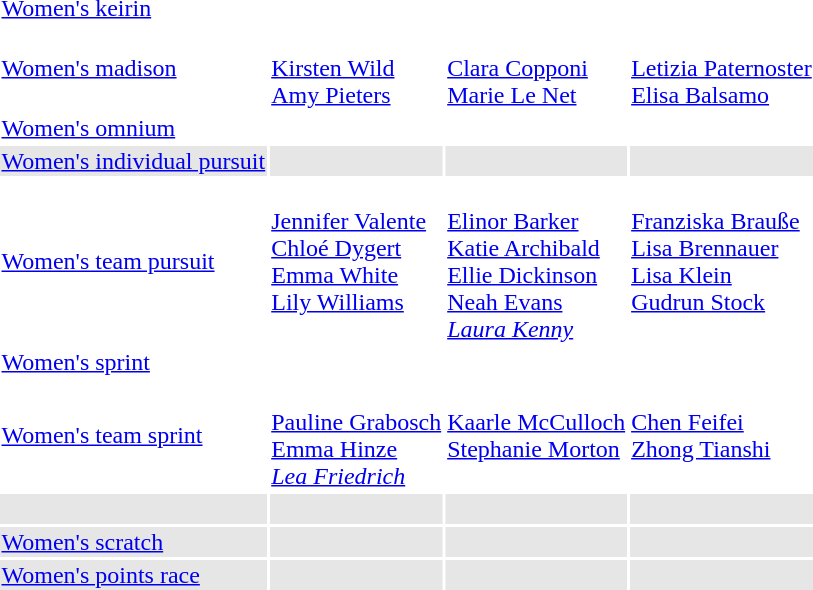<table>
<tr>
<td><a href='#'>Women's keirin</a><br></td>
<td></td>
<td></td>
<td></td>
</tr>
<tr>
<td><a href='#'>Women's madison</a><br></td>
<td><br><a href='#'>Kirsten Wild</a><br><a href='#'>Amy Pieters</a></td>
<td><br><a href='#'>Clara Copponi</a><br><a href='#'>Marie Le Net</a></td>
<td><br><a href='#'>Letizia Paternoster</a><br><a href='#'>Elisa Balsamo</a></td>
</tr>
<tr>
<td><a href='#'>Women's omnium</a><br></td>
<td></td>
<td></td>
<td></td>
</tr>
<tr bgcolor="#e6e6e6">
<td><a href='#'>Women's individual pursuit</a><br></td>
<td></td>
<td></td>
<td></td>
</tr>
<tr>
<td><a href='#'>Women's team pursuit</a><br></td>
<td valign=top><br><a href='#'>Jennifer Valente</a><br><a href='#'>Chloé Dygert</a><br><a href='#'>Emma White</a><br><a href='#'>Lily Williams</a></td>
<td><br><a href='#'>Elinor Barker</a><br><a href='#'>Katie Archibald</a><br><a href='#'>Ellie Dickinson</a><br><a href='#'>Neah Evans</a><br><em><a href='#'>Laura Kenny</a></em></td>
<td valign=top><br><a href='#'>Franziska Brauße</a><br><a href='#'>Lisa Brennauer</a><br><a href='#'>Lisa Klein</a><br><a href='#'>Gudrun Stock</a></td>
</tr>
<tr>
<td><a href='#'>Women's sprint</a><br></td>
<td></td>
<td></td>
<td></td>
</tr>
<tr>
<td><a href='#'>Women's team sprint</a><br></td>
<td><br><a href='#'>Pauline Grabosch</a><br><a href='#'>Emma Hinze</a><br><em><a href='#'>Lea Friedrich</a></em></td>
<td valign=top><br><a href='#'>Kaarle McCulloch</a><br><a href='#'>Stephanie Morton</a></td>
<td valign=top><br><a href='#'>Chen Feifei</a><br><a href='#'>Zhong Tianshi</a></td>
</tr>
<tr bgcolor="#e6e6e6">
<td><br></td>
<td></td>
<td></td>
<td></td>
</tr>
<tr bgcolor="#e6e6e6">
<td><a href='#'>Women's scratch</a><br></td>
<td></td>
<td></td>
<td></td>
</tr>
<tr bgcolor="#e6e6e6">
<td><a href='#'>Women's points race</a><br></td>
<td></td>
<td></td>
<td></td>
</tr>
</table>
